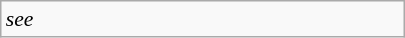<table class="wikitable floatright" style="font-size: 0.9em; width: 270px;">
<tr>
<td><em>see </em></td>
</tr>
</table>
